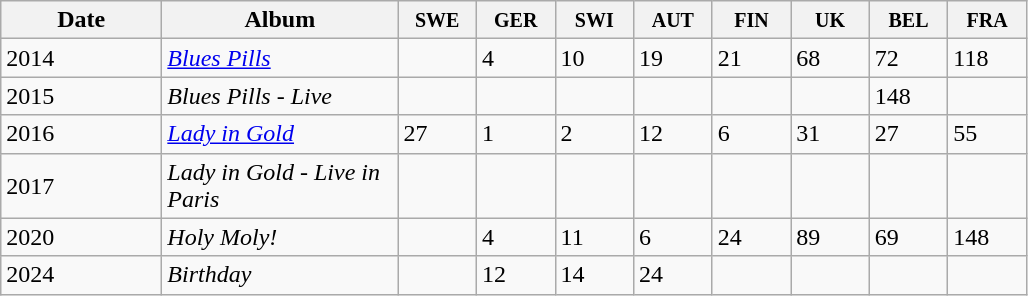<table class="wikitable">
<tr>
<th width="100">Date</th>
<th width="150">Album</th>
<th width="45"><small>SWE</small></th>
<th width="45"><small>GER</small><br></th>
<th width="45"><small>SWI</small><br></th>
<th width="45"><small>AUT</small><br></th>
<th width="45"><small>FIN</small><br></th>
<th width="45"><small>UK</small><br></th>
<th width="45"><small>BEL</small><br></th>
<th width="45"><small>FRA</small><br></th>
</tr>
<tr>
<td>2014</td>
<td><em><a href='#'>Blues Pills</a></em></td>
<td></td>
<td>4</td>
<td>10</td>
<td>19</td>
<td>21</td>
<td>68</td>
<td>72</td>
<td>118</td>
</tr>
<tr>
<td>2015</td>
<td><em>Blues Pills - Live</em></td>
<td></td>
<td></td>
<td></td>
<td></td>
<td></td>
<td></td>
<td>148</td>
<td></td>
</tr>
<tr>
<td>2016</td>
<td><em><a href='#'>Lady in Gold</a></em></td>
<td>27</td>
<td>1</td>
<td>2</td>
<td>12</td>
<td>6</td>
<td>31</td>
<td>27</td>
<td>55<br></td>
</tr>
<tr>
<td>2017</td>
<td><em>Lady in Gold - Live in Paris</em></td>
<td></td>
<td></td>
<td></td>
<td></td>
<td></td>
<td></td>
<td></td>
<td></td>
</tr>
<tr>
<td>2020</td>
<td><em>Holy Moly!</em></td>
<td></td>
<td>4</td>
<td>11</td>
<td>6</td>
<td>24<br></td>
<td>89</td>
<td>69</td>
<td>148</td>
</tr>
<tr>
<td>2024</td>
<td><em>Birthday</em></td>
<td></td>
<td>12</td>
<td>14</td>
<td>24</td>
<td></td>
<td></td>
<td></td>
<td></td>
</tr>
</table>
